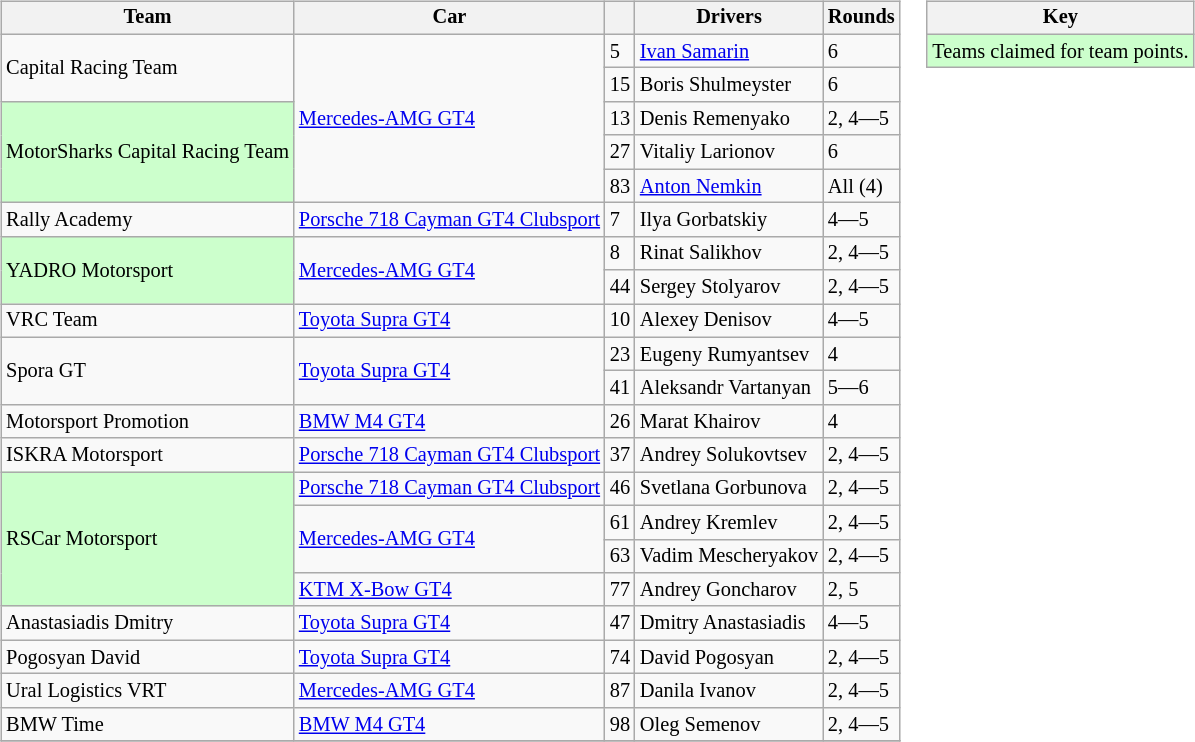<table>
<tr>
<td><br><table class="wikitable" style="font-size: 85%">
<tr>
<th>Team</th>
<th>Car</th>
<th></th>
<th>Drivers</th>
<th>Rounds</th>
</tr>
<tr>
<td rowspan=2>Capital Racing Team</td>
<td rowspan=5><a href='#'>Mercedes-AMG GT4</a></td>
<td>5</td>
<td><a href='#'>Ivan Samarin</a></td>
<td>6</td>
</tr>
<tr>
<td>15</td>
<td>Boris Shulmeyster</td>
<td>6</td>
</tr>
<tr>
<td rowspan=3 style="background:#ccffcc;">MotorSharks Capital Racing Team</td>
<td>13</td>
<td>Denis Remenyako</td>
<td>2, 4—5</td>
</tr>
<tr>
<td>27</td>
<td>Vitaliy Larionov</td>
<td>6</td>
</tr>
<tr>
<td>83</td>
<td><a href='#'>Anton Nemkin</a></td>
<td>All (4)</td>
</tr>
<tr>
<td>Rally Academy</td>
<td><a href='#'>Porsche 718 Cayman GT4 Clubsport</a></td>
<td>7</td>
<td>Ilya Gorbatskiy</td>
<td>4—5</td>
</tr>
<tr>
<td rowspan=2 style="background:#ccffcc;">YADRO Motorsport</td>
<td rowspan=2><a href='#'>Mercedes-AMG GT4</a></td>
<td>8</td>
<td>Rinat Salikhov</td>
<td>2, 4—5</td>
</tr>
<tr>
<td>44</td>
<td>Sergey Stolyarov</td>
<td>2, 4—5</td>
</tr>
<tr>
<td>VRC Team</td>
<td><a href='#'>Toyota Supra GT4</a></td>
<td>10</td>
<td>Alexey Denisov</td>
<td>4—5</td>
</tr>
<tr>
<td rowspan=2>Spora GT</td>
<td rowspan=2><a href='#'>Toyota Supra GT4</a></td>
<td>23</td>
<td>Eugeny Rumyantsev</td>
<td>4</td>
</tr>
<tr>
<td>41</td>
<td>Aleksandr Vartanyan</td>
<td>5—6</td>
</tr>
<tr>
<td>Motorsport Promotion</td>
<td><a href='#'>BMW M4 GT4</a></td>
<td>26</td>
<td>Marat Khairov</td>
<td>4</td>
</tr>
<tr>
<td>ISKRA Motorsport</td>
<td><a href='#'>Porsche 718 Cayman GT4 Clubsport</a></td>
<td>37</td>
<td>Andrey Solukovtsev</td>
<td>2, 4—5</td>
</tr>
<tr>
<td rowspan=4 style="background:#ccffcc;">RSCar Motorsport</td>
<td><a href='#'>Porsche 718 Cayman GT4 Clubsport</a></td>
<td>46</td>
<td>Svetlana Gorbunova</td>
<td>2, 4—5</td>
</tr>
<tr>
<td rowspan=2><a href='#'>Mercedes-AMG GT4</a></td>
<td>61</td>
<td>Andrey Kremlev</td>
<td>2, 4—5</td>
</tr>
<tr>
<td>63</td>
<td>Vadim Mescheryakov</td>
<td>2, 4—5</td>
</tr>
<tr>
<td><a href='#'>KTM X-Bow GT4</a></td>
<td>77</td>
<td>Andrey Goncharov</td>
<td>2, 5</td>
</tr>
<tr>
<td>Anastasiadis Dmitry</td>
<td><a href='#'>Toyota Supra GT4</a></td>
<td>47</td>
<td>Dmitry Anastasiadis</td>
<td>4—5</td>
</tr>
<tr>
<td>Pogosyan David</td>
<td><a href='#'>Toyota Supra GT4</a></td>
<td>74</td>
<td>David Pogosyan</td>
<td>2, 4—5</td>
</tr>
<tr>
<td>Ural Logistics VRT</td>
<td><a href='#'>Mercedes-AMG GT4</a></td>
<td>87</td>
<td>Danila Ivanov</td>
<td>2, 4—5</td>
</tr>
<tr>
<td>BMW Time</td>
<td><a href='#'>BMW M4 GT4</a></td>
<td>98</td>
<td>Oleg Semenov</td>
<td>2, 4—5</td>
</tr>
<tr>
</tr>
</table>
</td>
<td valign="top"><br><table class="wikitable" style="font-size: 85%">
<tr>
<th colspan=2>Key</th>
</tr>
<tr>
<td colspan=2 style="background:#ccffcc;">Teams claimed for team points.</td>
</tr>
</table>
</td>
</tr>
</table>
